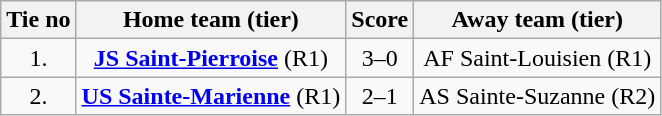<table class="wikitable" style="text-align: center">
<tr>
<th>Tie no</th>
<th>Home team (tier)</th>
<th>Score</th>
<th>Away team (tier)</th>
</tr>
<tr>
<td>1.</td>
<td> <strong><a href='#'>JS Saint-Pierroise</a></strong> (R1)</td>
<td>3–0</td>
<td>AF Saint-Louisien (R1) </td>
</tr>
<tr>
<td>2.</td>
<td> <strong><a href='#'>US Sainte-Marienne</a></strong> (R1)</td>
<td>2–1</td>
<td>AS Sainte-Suzanne (R2) </td>
</tr>
</table>
